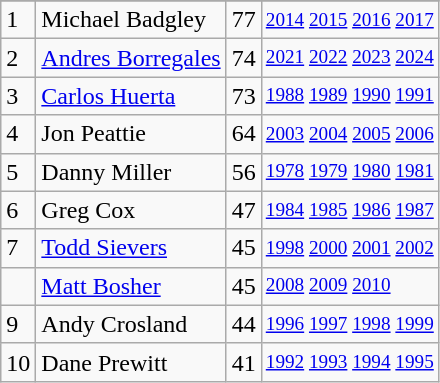<table class="wikitable">
<tr>
</tr>
<tr>
<td>1</td>
<td>Michael Badgley</td>
<td>77</td>
<td style="font-size:80%;"><a href='#'>2014</a> <a href='#'>2015</a>  <a href='#'>2016</a>  <a href='#'>2017</a></td>
</tr>
<tr>
<td>2</td>
<td><a href='#'>Andres Borregales</a></td>
<td>74</td>
<td style="font-size:80%;"><a href='#'>2021</a> <a href='#'>2022</a> <a href='#'>2023</a> <a href='#'>2024</a></td>
</tr>
<tr>
<td>3</td>
<td><a href='#'>Carlos Huerta</a></td>
<td>73</td>
<td style="font-size:80%;"><a href='#'>1988</a> <a href='#'>1989</a> <a href='#'>1990</a> <a href='#'>1991</a></td>
</tr>
<tr>
<td>4</td>
<td>Jon Peattie</td>
<td>64</td>
<td style="font-size:80%;"><a href='#'>2003</a> <a href='#'>2004</a> <a href='#'>2005</a> <a href='#'>2006</a></td>
</tr>
<tr>
<td>5</td>
<td>Danny Miller</td>
<td>56</td>
<td style="font-size:80%;"><a href='#'>1978</a> <a href='#'>1979</a> <a href='#'>1980</a> <a href='#'>1981</a></td>
</tr>
<tr>
<td>6</td>
<td>Greg Cox</td>
<td>47</td>
<td style="font-size:80%;"><a href='#'>1984</a> <a href='#'>1985</a> <a href='#'>1986</a> <a href='#'>1987</a></td>
</tr>
<tr>
<td>7</td>
<td><a href='#'>Todd Sievers</a></td>
<td>45</td>
<td style="font-size:80%;"><a href='#'>1998</a> <a href='#'>2000</a> <a href='#'>2001</a> <a href='#'>2002</a></td>
</tr>
<tr>
<td></td>
<td><a href='#'>Matt Bosher</a></td>
<td>45</td>
<td style="font-size:80%;"><a href='#'>2008</a> <a href='#'>2009</a> <a href='#'>2010</a></td>
</tr>
<tr>
<td>9</td>
<td>Andy Crosland</td>
<td>44</td>
<td style="font-size:80%;"><a href='#'>1996</a> <a href='#'>1997</a> <a href='#'>1998</a> <a href='#'>1999</a></td>
</tr>
<tr>
<td>10</td>
<td>Dane Prewitt</td>
<td>41</td>
<td style="font-size:80%;"><a href='#'>1992</a> <a href='#'>1993</a> <a href='#'>1994</a> <a href='#'>1995</a></td>
</tr>
</table>
